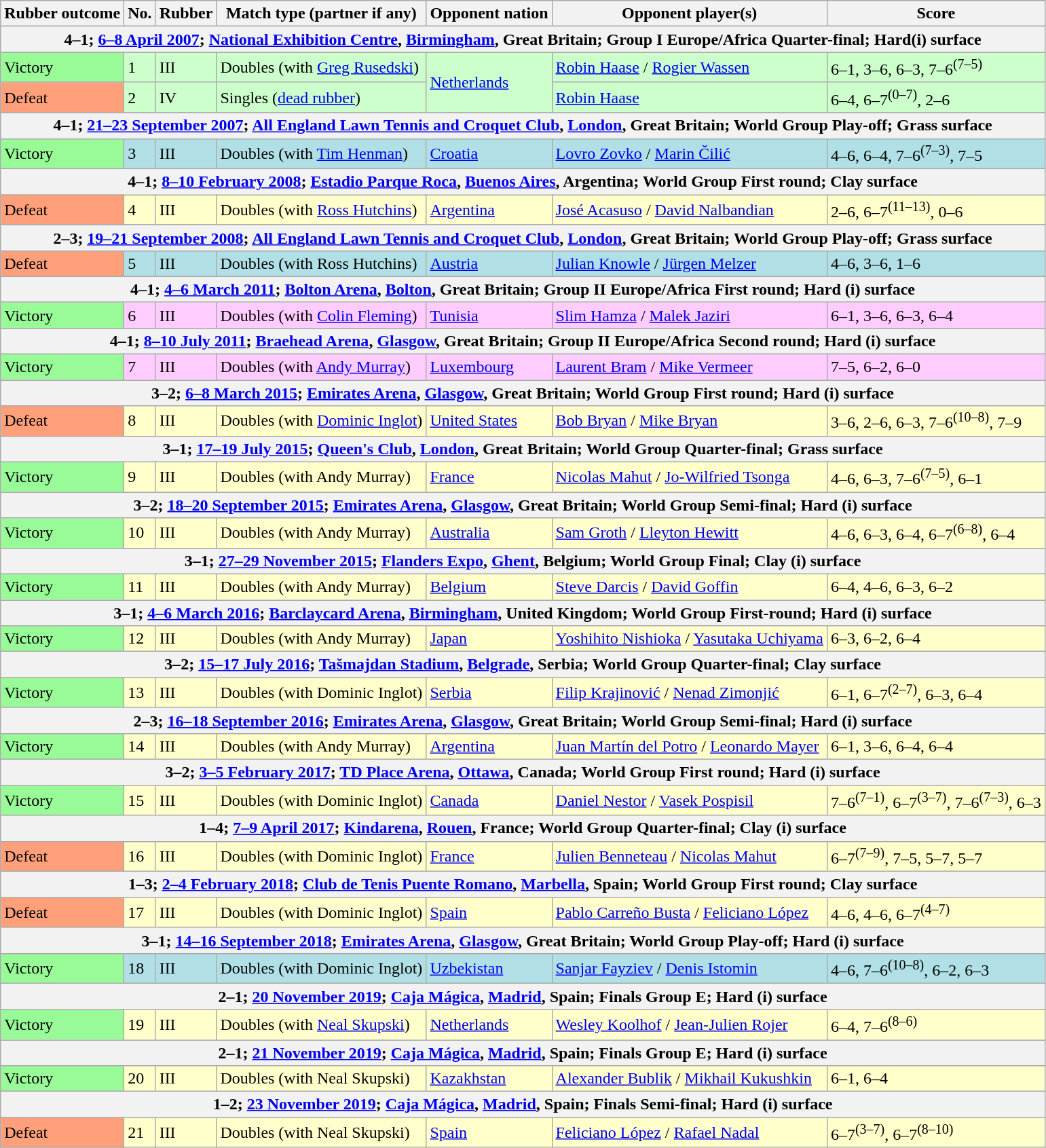<table class="wikitable">
<tr>
<th>Rubber outcome</th>
<th>No.</th>
<th>Rubber</th>
<th>Match type (partner if any)</th>
<th>Opponent nation</th>
<th>Opponent player(s)</th>
<th>Score</th>
</tr>
<tr>
<th colspan=7>4–1; <a href='#'>6–8 April 2007</a>; <a href='#'>National Exhibition Centre</a>, <a href='#'>Birmingham</a>, Great Britain; Group I Europe/Africa Quarter-final; Hard(i) surface</th>
</tr>
<tr bgcolor=#CCFFCC>
<td bgcolor=98FB98>Victory</td>
<td>1</td>
<td>III</td>
<td>Doubles (with <a href='#'>Greg Rusedski</a>)</td>
<td rowspan=2> <a href='#'>Netherlands</a></td>
<td><a href='#'>Robin Haase</a> / <a href='#'>Rogier Wassen</a></td>
<td>6–1, 3–6, 6–3, 7–6<sup>(7–5)</sup></td>
</tr>
<tr bgcolor=#CCFFCC>
<td bgcolor=FFA07A>Defeat</td>
<td>2</td>
<td>IV</td>
<td>Singles (<a href='#'>dead rubber</a>)</td>
<td><a href='#'>Robin Haase</a></td>
<td>6–4, 6–7<sup>(0–7)</sup>, 2–6</td>
</tr>
<tr>
<th colspan=7>4–1; <a href='#'>21–23 September 2007</a>; <a href='#'>All England Lawn Tennis and Croquet Club</a>, <a href='#'>London</a>, Great Britain; World Group Play-off; Grass surface</th>
</tr>
<tr bgcolor=#B0E0E6>
<td bgcolor=98FB98>Victory</td>
<td>3</td>
<td>III</td>
<td>Doubles (with <a href='#'>Tim Henman</a>)</td>
<td rowspan=1> <a href='#'>Croatia</a></td>
<td><a href='#'>Lovro Zovko</a> / <a href='#'>Marin Čilić</a></td>
<td>4–6, 6–4, 7–6<sup>(7–3)</sup>, 7–5</td>
</tr>
<tr>
<th colspan=7>4–1; <a href='#'>8–10 February 2008</a>; <a href='#'>Estadio Parque Roca</a>, <a href='#'>Buenos Aires</a>, Argentina; World Group First round; Clay surface</th>
</tr>
<tr bgcolor=#FFFFCC>
<td bgcolor=FFA07A>Defeat</td>
<td>4</td>
<td>III</td>
<td>Doubles (with <a href='#'>Ross Hutchins</a>)</td>
<td rowspan=1> <a href='#'>Argentina</a></td>
<td><a href='#'>José Acasuso</a> / <a href='#'>David Nalbandian</a></td>
<td>2–6, 6–7<sup>(11–13)</sup>, 0–6</td>
</tr>
<tr>
<th colspan=7>2–3; <a href='#'>19–21 September 2008</a>; <a href='#'>All England Lawn Tennis and Croquet Club</a>, <a href='#'>London</a>, Great Britain; World Group Play-off; Grass surface</th>
</tr>
<tr bgcolor=#B0E0E6>
<td bgcolor=FFA07A>Defeat</td>
<td>5</td>
<td>III</td>
<td>Doubles (with Ross Hutchins)</td>
<td rowspan=1> <a href='#'>Austria</a></td>
<td><a href='#'>Julian Knowle</a> / <a href='#'>Jürgen Melzer</a></td>
<td>4–6, 3–6, 1–6</td>
</tr>
<tr>
<th colspan=7>4–1; <a href='#'>4–6 March 2011</a>; <a href='#'>Bolton Arena</a>, <a href='#'>Bolton</a>, Great Britain; Group II Europe/Africa First round; Hard (i) surface</th>
</tr>
<tr bgcolor=#FFCCFF>
<td bgcolor=98FB98>Victory</td>
<td>6</td>
<td>III</td>
<td>Doubles (with <a href='#'>Colin Fleming</a>)</td>
<td rowspan=1> <a href='#'>Tunisia</a></td>
<td><a href='#'>Slim Hamza</a> / <a href='#'>Malek Jaziri</a></td>
<td>6–1, 3–6, 6–3, 6–4</td>
</tr>
<tr>
<th colspan=7>4–1; <a href='#'>8–10 July 2011</a>; <a href='#'>Braehead Arena</a>, <a href='#'>Glasgow</a>, Great Britain; Group II Europe/Africa Second round; Hard (i) surface</th>
</tr>
<tr bgcolor=#FFCCFF>
<td bgcolor=98FB98>Victory</td>
<td>7</td>
<td>III</td>
<td>Doubles (with <a href='#'>Andy Murray</a>)</td>
<td rowspan=1> <a href='#'>Luxembourg</a></td>
<td><a href='#'>Laurent Bram</a> / <a href='#'>Mike Vermeer</a></td>
<td>7–5, 6–2, 6–0</td>
</tr>
<tr>
<th colspan=7>3–2; <a href='#'>6–8 March 2015</a>; <a href='#'>Emirates Arena</a>, <a href='#'>Glasgow</a>, Great Britain; World Group First round; Hard (i) surface</th>
</tr>
<tr bgcolor=#FFFFCC>
<td bgcolor=FFA07A>Defeat</td>
<td>8</td>
<td>III</td>
<td>Doubles (with <a href='#'>Dominic Inglot</a>)</td>
<td rowspan=1> <a href='#'>United States</a></td>
<td><a href='#'>Bob Bryan</a> / <a href='#'>Mike Bryan</a></td>
<td>3–6, 2–6, 6–3, 7–6<sup>(10–8)</sup>, 7–9</td>
</tr>
<tr>
<th colspan=7>3–1; <a href='#'>17–19 July 2015</a>; <a href='#'>Queen's Club</a>, <a href='#'>London</a>, Great Britain; World Group Quarter-final; Grass surface</th>
</tr>
<tr bgcolor=#FFFFCC>
<td bgcolor=98FB98>Victory</td>
<td>9</td>
<td>III</td>
<td>Doubles (with Andy Murray)</td>
<td rowspan=1> <a href='#'>France</a></td>
<td><a href='#'>Nicolas Mahut</a> / <a href='#'>Jo-Wilfried Tsonga</a></td>
<td>4–6, 6–3, 7–6<sup>(7–5)</sup>, 6–1</td>
</tr>
<tr>
<th colspan=7>3–2; <a href='#'>18–20 September 2015</a>; <a href='#'>Emirates Arena</a>, <a href='#'>Glasgow</a>, Great Britain; World Group Semi-final; Hard (i) surface</th>
</tr>
<tr bgcolor=#FFFFCC>
<td bgcolor=98FB98>Victory</td>
<td>10</td>
<td>III</td>
<td>Doubles (with Andy Murray)</td>
<td rowspan=1> <a href='#'>Australia</a></td>
<td><a href='#'>Sam Groth</a> / <a href='#'>Lleyton Hewitt</a></td>
<td>4–6, 6–3, 6–4, 6–7<sup>(6–8)</sup>, 6–4</td>
</tr>
<tr>
<th colspan=7>3–1; <a href='#'>27–29 November 2015</a>; <a href='#'>Flanders Expo</a>, <a href='#'>Ghent</a>, Belgium; World Group Final; Clay (i) surface</th>
</tr>
<tr bgcolor=#FFFFCC>
<td bgcolor=98FB98>Victory</td>
<td>11</td>
<td>III</td>
<td>Doubles (with Andy Murray)</td>
<td rowspan=1> <a href='#'>Belgium</a></td>
<td><a href='#'>Steve Darcis</a> / <a href='#'>David Goffin</a></td>
<td>6–4, 4–6, 6–3, 6–2</td>
</tr>
<tr>
<th colspan=7>3–1; <a href='#'>4–6 March 2016</a>; <a href='#'>Barclaycard Arena</a>, <a href='#'>Birmingham</a>, United Kingdom; World Group First-round; Hard (i) surface</th>
</tr>
<tr bgcolor=#FFFFCC>
<td bgcolor=98FB98>Victory</td>
<td>12</td>
<td>III</td>
<td>Doubles (with Andy Murray)</td>
<td rowspan=1> <a href='#'>Japan</a></td>
<td><a href='#'>Yoshihito Nishioka</a> / <a href='#'>Yasutaka Uchiyama</a></td>
<td>6–3, 6–2, 6–4</td>
</tr>
<tr>
<th colspan=7>3–2; <a href='#'>15–17 July 2016</a>; <a href='#'>Tašmajdan Stadium</a>, <a href='#'>Belgrade</a>, Serbia; World Group Quarter-final; Clay surface</th>
</tr>
<tr bgcolor=#FFFFCC>
<td bgcolor=98FB98>Victory</td>
<td>13</td>
<td>III</td>
<td>Doubles (with Dominic Inglot)</td>
<td rowspan=1> <a href='#'>Serbia</a></td>
<td><a href='#'>Filip Krajinović</a> / <a href='#'>Nenad Zimonjić</a></td>
<td>6–1, 6–7<sup>(2–7)</sup>, 6–3, 6–4</td>
</tr>
<tr>
<th colspan=7>2–3; <a href='#'>16–18 September 2016</a>; <a href='#'>Emirates Arena</a>, <a href='#'>Glasgow</a>, Great Britain; World Group Semi-final; Hard (i) surface</th>
</tr>
<tr bgcolor=#FFFFCC>
<td bgcolor=98FB98>Victory</td>
<td>14</td>
<td>III</td>
<td>Doubles (with Andy Murray)</td>
<td rowspan=1> <a href='#'>Argentina</a></td>
<td><a href='#'>Juan Martín del Potro</a> / <a href='#'>Leonardo Mayer</a></td>
<td>6–1, 3–6, 6–4, 6–4</td>
</tr>
<tr>
<th colspan=7>3–2; <a href='#'>3–5 February 2017</a>; <a href='#'>TD Place Arena</a>, <a href='#'>Ottawa</a>, Canada; World Group First round; Hard (i) surface</th>
</tr>
<tr bgcolor=#FFFFCC>
<td bgcolor=98FB98>Victory</td>
<td>15</td>
<td>III</td>
<td>Doubles (with Dominic Inglot)</td>
<td rowspan=1> <a href='#'>Canada</a></td>
<td><a href='#'>Daniel Nestor</a> / <a href='#'>Vasek Pospisil</a></td>
<td>7–6<sup>(7–1)</sup>, 6–7<sup>(3–7)</sup>, 7–6<sup>(7–3)</sup>, 6–3</td>
</tr>
<tr>
<th colspan=7>1–4; <a href='#'>7–9 April 2017</a>; <a href='#'>Kindarena</a>, <a href='#'>Rouen</a>, France; World Group Quarter-final; Clay (i) surface</th>
</tr>
<tr bgcolor=#FFFFCC>
<td bgcolor=FFA07A>Defeat</td>
<td>16</td>
<td>III</td>
<td>Doubles (with Dominic Inglot)</td>
<td rowspan=1> <a href='#'>France</a></td>
<td><a href='#'>Julien Benneteau</a> / <a href='#'>Nicolas Mahut</a></td>
<td>6–7<sup>(7–9)</sup>, 7–5, 5–7, 5–7</td>
</tr>
<tr>
<th colspan=7>1–3; <a href='#'>2–4 February 2018</a>; <a href='#'>Club de Tenis Puente Romano</a>, <a href='#'>Marbella</a>, Spain; World Group First round; Clay surface</th>
</tr>
<tr bgcolor=#FFFFCC>
<td bgcolor=FFA07A>Defeat</td>
<td>17</td>
<td>III</td>
<td>Doubles (with Dominic Inglot)</td>
<td rowspan=1> <a href='#'>Spain</a></td>
<td><a href='#'>Pablo Carreño Busta</a> / <a href='#'>Feliciano López</a></td>
<td>4–6, 4–6, 6–7<sup>(4–7)</sup></td>
</tr>
<tr>
<th colspan=7>3–1; <a href='#'>14–16 September 2018</a>; <a href='#'>Emirates Arena</a>, <a href='#'>Glasgow</a>, Great Britain; World Group Play-off; Hard (i) surface</th>
</tr>
<tr bgcolor=#B0E0E6>
<td bgcolor=98FB98>Victory</td>
<td>18</td>
<td>III</td>
<td>Doubles (with Dominic Inglot)</td>
<td rowspan=1> <a href='#'>Uzbekistan</a></td>
<td><a href='#'>Sanjar Fayziev</a> / <a href='#'>Denis Istomin</a></td>
<td>4–6, 7–6<sup>(10–8)</sup>, 6–2, 6–3</td>
</tr>
<tr>
<th colspan=7>2–1; <a href='#'>20 November 2019</a>; <a href='#'>Caja Mágica</a>, <a href='#'>Madrid</a>, Spain; Finals Group E; Hard (i) surface</th>
</tr>
<tr bgcolor=#FFFFCC>
<td bgcolor=98FB98>Victory</td>
<td>19</td>
<td>III</td>
<td>Doubles (with <a href='#'>Neal Skupski</a>)</td>
<td rowspan=1> <a href='#'>Netherlands</a></td>
<td><a href='#'>Wesley Koolhof</a> / <a href='#'>Jean-Julien Rojer</a></td>
<td>6–4, 7–6<sup>(8–6)</sup></td>
</tr>
<tr>
<th colspan=7>2–1; <a href='#'>21 November 2019</a>; <a href='#'>Caja Mágica</a>, <a href='#'>Madrid</a>, Spain; Finals Group E; Hard (i) surface</th>
</tr>
<tr bgcolor=#FFFFCC>
<td bgcolor=98FB98>Victory</td>
<td>20</td>
<td>III</td>
<td>Doubles (with Neal Skupski)</td>
<td rowspan=1> <a href='#'>Kazakhstan</a></td>
<td><a href='#'>Alexander Bublik</a> / <a href='#'>Mikhail Kukushkin</a></td>
<td>6–1, 6–4</td>
</tr>
<tr>
<th colspan=7>1–2; <a href='#'>23 November 2019</a>; <a href='#'>Caja Mágica</a>, <a href='#'>Madrid</a>, Spain; Finals Semi-final; Hard (i) surface</th>
</tr>
<tr bgcolor=#FFFFCC>
<td bgcolor=FFA07A>Defeat</td>
<td>21</td>
<td>III</td>
<td>Doubles (with Neal Skupski)</td>
<td rowspan=1> <a href='#'>Spain</a></td>
<td><a href='#'>Feliciano López</a> / <a href='#'>Rafael Nadal</a></td>
<td>6–7<sup>(3–7)</sup>, 6–7<sup>(8–10)</sup></td>
</tr>
</table>
